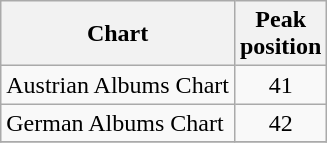<table class="wikitable sortable">
<tr>
<th>Chart</th>
<th>Peak<br>position</th>
</tr>
<tr>
<td>Austrian Albums Chart</td>
<td align="center">41</td>
</tr>
<tr>
<td>German Albums Chart</td>
<td align="center">42</td>
</tr>
<tr>
</tr>
</table>
